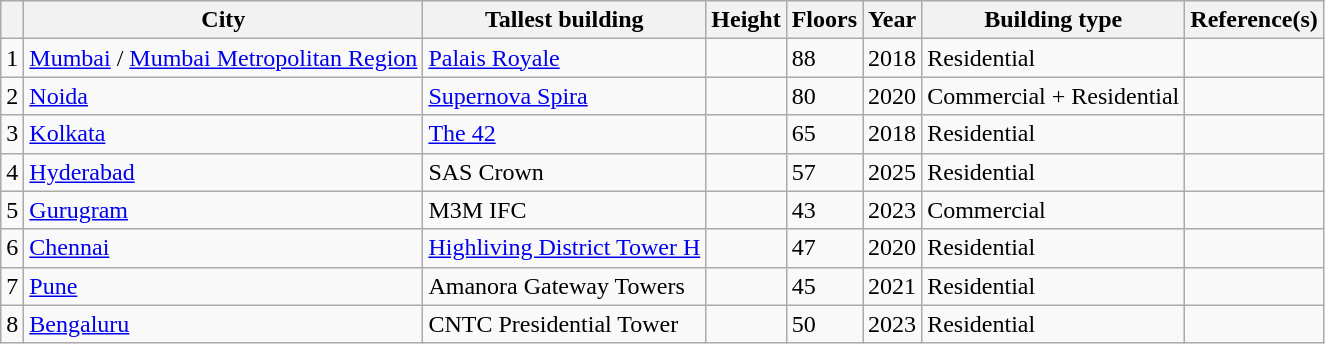<table class="wikitable">
<tr style="background:#ececec;">
<th></th>
<th>City</th>
<th>Tallest building</th>
<th>Height</th>
<th>Floors</th>
<th>Year</th>
<th>Building type</th>
<th>Reference(s)</th>
</tr>
<tr>
<td>1</td>
<td><a href='#'>Mumbai</a> / <a href='#'>Mumbai Metropolitan Region</a></td>
<td><a href='#'>Palais Royale</a></td>
<td></td>
<td>88</td>
<td>2018</td>
<td><span>Residential</span></td>
<td></td>
</tr>
<tr>
<td>2</td>
<td><a href='#'>Noida</a></td>
<td><a href='#'>Supernova Spira</a></td>
<td></td>
<td>80</td>
<td>2020</td>
<td><span>Commercial + Residential</span></td>
<td></td>
</tr>
<tr>
<td>3</td>
<td><a href='#'>Kolkata</a></td>
<td><a href='#'>The 42</a></td>
<td></td>
<td>65</td>
<td>2018</td>
<td><span>Residential</span></td>
<td></td>
</tr>
<tr>
<td>4</td>
<td><a href='#'>Hyderabad</a></td>
<td>SAS Crown</td>
<td></td>
<td>57</td>
<td>2025</td>
<td><span>Residential</span></td>
<td></td>
</tr>
<tr>
<td>5</td>
<td><a href='#'>Gurugram</a></td>
<td>M3M IFC</td>
<td></td>
<td>43</td>
<td>2023</td>
<td><span>Commercial</span></td>
<td></td>
</tr>
<tr>
<td>6</td>
<td><a href='#'>Chennai</a></td>
<td><a href='#'>Highliving District Tower H</a></td>
<td></td>
<td>47</td>
<td>2020</td>
<td><span>Residential</span></td>
<td></td>
</tr>
<tr>
<td>7</td>
<td><a href='#'>Pune</a></td>
<td>Amanora Gateway Towers</td>
<td></td>
<td>45</td>
<td>2021</td>
<td><span>Residential</span></td>
<td></td>
</tr>
<tr>
<td>8</td>
<td><a href='#'>Bengaluru</a></td>
<td>CNTC Presidential Tower</td>
<td></td>
<td>50</td>
<td>2023</td>
<td><span>Residential</span></td>
<td></td>
</tr>
</table>
